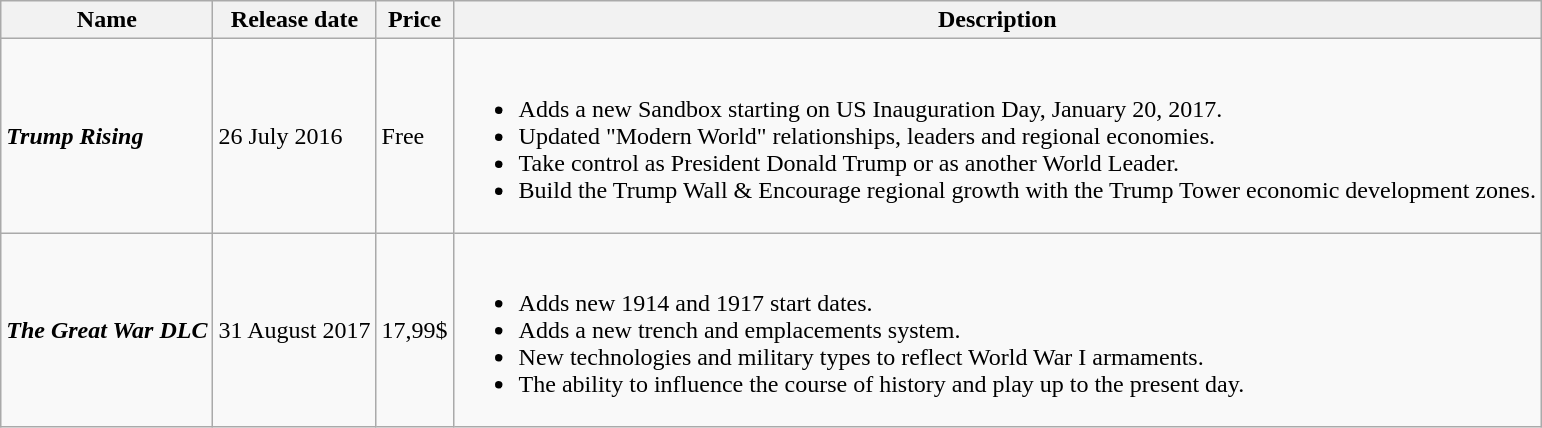<table class="wikitable">
<tr>
<th>Name</th>
<th>Release date</th>
<th>Price</th>
<th>Description</th>
</tr>
<tr>
<td><strong><em>Trump Rising</em></strong></td>
<td>26 July 2016</td>
<td>Free</td>
<td><br><ul><li>Adds a new Sandbox starting on US Inauguration Day, January 20, 2017.</li><li>Updated "Modern World" relationships, leaders and regional economies.</li><li>Take control as President Donald Trump or as another World Leader.</li><li>Build the Trump Wall & Encourage regional growth with the Trump Tower economic development zones.</li></ul></td>
</tr>
<tr>
<td><strong><em>The Great War DLC</em></strong></td>
<td>31 August 2017</td>
<td>17,99$</td>
<td><br><ul><li>Adds new 1914 and 1917 start dates.</li><li>Adds a new trench and emplacements system.</li><li>New technologies and military types to reflect World War I armaments.</li><li>The ability to influence the course of history and play up to the present day.</li></ul></td>
</tr>
</table>
